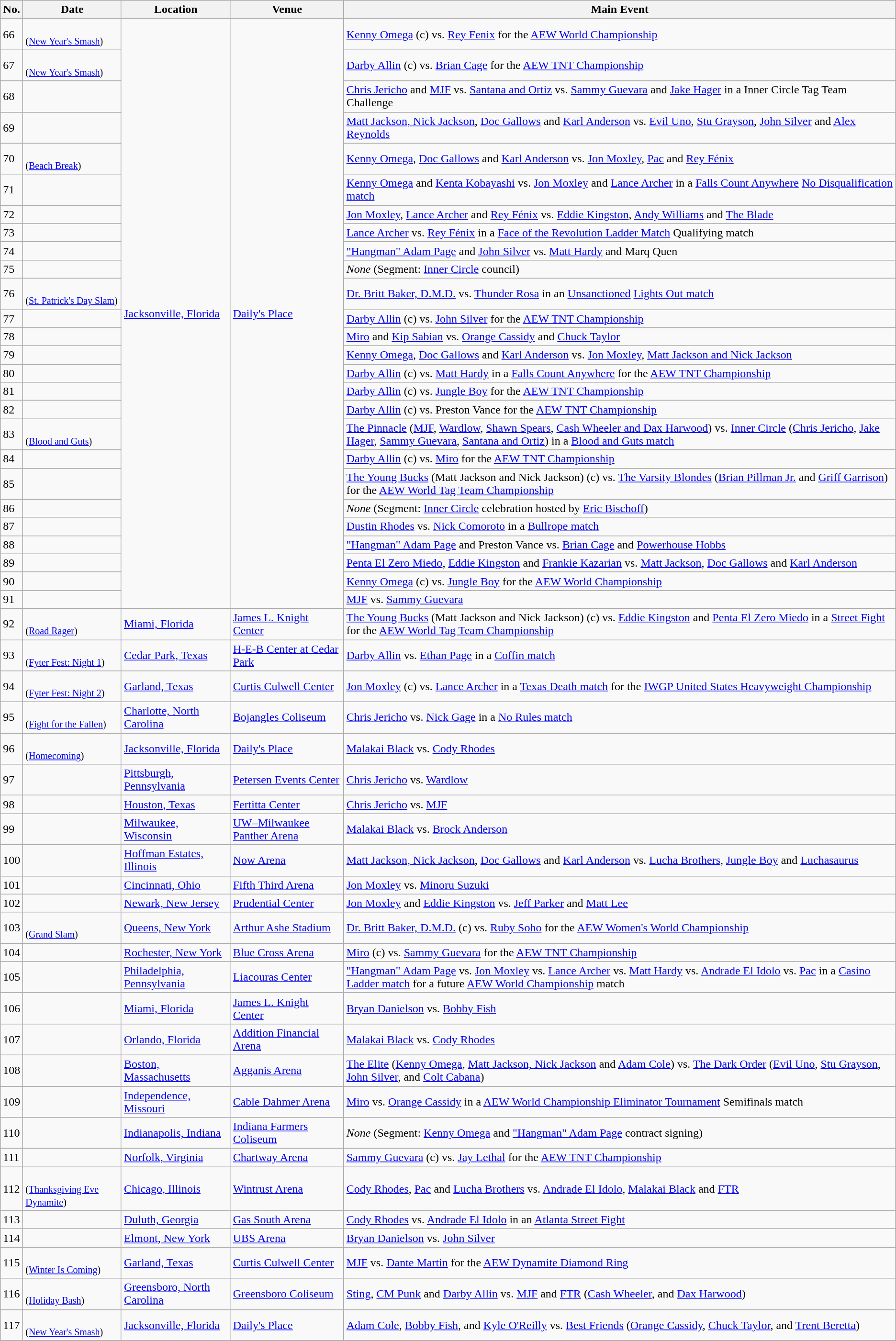<table class="wikitable sortable">
<tr>
<th>No.</th>
<th>Date</th>
<th>Location</th>
<th>Venue</th>
<th>Main Event</th>
</tr>
<tr>
<td>66</td>
<td><br><small>(<a href='#'>New Year's Smash</a>)</small></td>
<td rowspan="26"><a href='#'>Jacksonville, Florida</a></td>
<td rowspan="26"><a href='#'>Daily's Place</a></td>
<td><a href='#'>Kenny Omega</a> (c) vs. <a href='#'>Rey Fenix</a> for the <a href='#'>AEW World Championship</a></td>
</tr>
<tr>
<td>67</td>
<td><br><small>(<a href='#'>New Year's Smash</a>)</small></td>
<td><a href='#'>Darby Allin</a> (c) vs. <a href='#'>Brian Cage</a> for the <a href='#'>AEW TNT Championship</a></td>
</tr>
<tr>
<td>68</td>
<td></td>
<td><a href='#'>Chris Jericho</a> and <a href='#'>MJF</a> vs. <a href='#'>Santana and Ortiz</a> vs. <a href='#'>Sammy Guevara</a> and <a href='#'>Jake Hager</a> in a Inner Circle Tag Team Challenge</td>
</tr>
<tr>
<td>69</td>
<td></td>
<td><a href='#'>Matt Jackson, Nick Jackson</a>, <a href='#'>Doc Gallows</a> and <a href='#'>Karl Anderson</a> vs. <a href='#'>Evil Uno</a>, <a href='#'>Stu Grayson</a>, <a href='#'>John Silver</a> and <a href='#'>Alex Reynolds</a></td>
</tr>
<tr>
<td>70</td>
<td><br><small>(<a href='#'>Beach Break</a>)</small></td>
<td><a href='#'>Kenny Omega</a>, <a href='#'>Doc Gallows</a> and <a href='#'>Karl Anderson</a> vs. <a href='#'>Jon Moxley</a>, <a href='#'>Pac</a> and <a href='#'>Rey Fénix</a></td>
</tr>
<tr>
<td>71</td>
<td></td>
<td><a href='#'>Kenny Omega</a> and <a href='#'>Kenta Kobayashi</a> vs. <a href='#'>Jon Moxley</a> and <a href='#'>Lance Archer</a> in a <a href='#'>Falls Count Anywhere</a> <a href='#'>No Disqualification match</a></td>
</tr>
<tr>
<td>72</td>
<td></td>
<td><a href='#'>Jon Moxley</a>, <a href='#'>Lance Archer</a> and <a href='#'>Rey Fénix</a> vs. <a href='#'>Eddie Kingston</a>, <a href='#'>Andy Williams</a> and <a href='#'>The Blade</a></td>
</tr>
<tr>
<td>73</td>
<td></td>
<td><a href='#'>Lance Archer</a> vs. <a href='#'>Rey Fénix</a> in a  <a href='#'>Face of the Revolution Ladder Match</a> Qualifying match</td>
</tr>
<tr>
<td>74</td>
<td></td>
<td><a href='#'>"Hangman" Adam Page</a> and <a href='#'>John Silver</a> vs. <a href='#'>Matt Hardy</a> and Marq Quen</td>
</tr>
<tr>
<td>75</td>
<td></td>
<td><em>None</em> (Segment: <a href='#'>Inner Circle</a> council)</td>
</tr>
<tr>
<td>76</td>
<td><br><small>(<a href='#'>St. Patrick's Day Slam</a>)</small></td>
<td><a href='#'>Dr. Britt Baker, D.M.D.</a> vs. <a href='#'>Thunder Rosa</a> in an <a href='#'>Unsanctioned</a> <a href='#'>Lights Out match</a></td>
</tr>
<tr>
<td>77</td>
<td></td>
<td><a href='#'>Darby Allin</a> (c) vs. <a href='#'>John Silver</a> for the <a href='#'>AEW TNT Championship</a></td>
</tr>
<tr>
<td>78</td>
<td></td>
<td><a href='#'>Miro</a> and <a href='#'>Kip Sabian</a> vs. <a href='#'>Orange Cassidy</a> and <a href='#'>Chuck Taylor</a></td>
</tr>
<tr>
<td>79</td>
<td></td>
<td><a href='#'>Kenny Omega</a>, <a href='#'>Doc Gallows</a> and <a href='#'>Karl Anderson</a> vs. <a href='#'>Jon Moxley</a>, <a href='#'>Matt Jackson and Nick Jackson</a></td>
</tr>
<tr>
<td>80</td>
<td></td>
<td><a href='#'>Darby Allin</a> (c) vs. <a href='#'>Matt Hardy</a> in a <a href='#'>Falls Count Anywhere</a> for the <a href='#'>AEW TNT Championship</a></td>
</tr>
<tr>
<td>81</td>
<td></td>
<td><a href='#'>Darby Allin</a> (c) vs. <a href='#'>Jungle Boy</a> for the <a href='#'>AEW TNT Championship</a></td>
</tr>
<tr>
<td>82</td>
<td></td>
<td><a href='#'>Darby Allin</a> (c) vs. Preston Vance for the <a href='#'>AEW TNT Championship</a></td>
</tr>
<tr>
<td>83</td>
<td><br><small>(<a href='#'>Blood and Guts</a>)</small></td>
<td><a href='#'>The Pinnacle</a> (<a href='#'>MJF</a>, <a href='#'>Wardlow</a>, <a href='#'>Shawn Spears</a>, <a href='#'>Cash Wheeler and Dax Harwood</a>) vs. <a href='#'>Inner Circle</a> (<a href='#'>Chris Jericho</a>, <a href='#'>Jake Hager</a>, <a href='#'>Sammy Guevara</a>, <a href='#'>Santana and Ortiz</a>) in a <a href='#'>Blood and Guts match</a></td>
</tr>
<tr>
<td>84</td>
<td></td>
<td><a href='#'>Darby Allin</a> (c) vs. <a href='#'>Miro</a> for the <a href='#'>AEW TNT Championship</a></td>
</tr>
<tr>
<td>85</td>
<td></td>
<td><a href='#'>The Young Bucks</a> (Matt Jackson and Nick Jackson) (c) vs. <a href='#'>The Varsity Blondes</a> (<a href='#'>Brian Pillman Jr.</a> and <a href='#'>Griff Garrison</a>) for the <a href='#'>AEW World Tag Team Championship</a></td>
</tr>
<tr>
<td>86</td>
<td></td>
<td><em>None</em> (Segment: <a href='#'>Inner Circle</a> celebration hosted by <a href='#'>Eric Bischoff</a>)</td>
</tr>
<tr>
<td>87</td>
<td></td>
<td><a href='#'>Dustin Rhodes</a> vs. <a href='#'>Nick Comoroto</a> in a <a href='#'>Bullrope match</a></td>
</tr>
<tr>
<td>88</td>
<td></td>
<td><a href='#'>"Hangman" Adam Page</a> and Preston Vance vs. <a href='#'>Brian Cage</a> and <a href='#'>Powerhouse Hobbs</a></td>
</tr>
<tr>
<td>89</td>
<td></td>
<td><a href='#'>Penta El Zero Miedo</a>, <a href='#'>Eddie Kingston</a> and <a href='#'>Frankie Kazarian</a> vs. <a href='#'>Matt Jackson</a>, <a href='#'>Doc Gallows</a> and <a href='#'>Karl Anderson</a></td>
</tr>
<tr>
<td>90</td>
<td></td>
<td><a href='#'>Kenny Omega</a> (c) vs. <a href='#'>Jungle Boy</a> for the <a href='#'>AEW World Championship</a></td>
</tr>
<tr>
<td>91</td>
<td></td>
<td><a href='#'>MJF</a> vs. <a href='#'>Sammy Guevara</a></td>
</tr>
<tr>
<td>92</td>
<td><br><small>(<a href='#'>Road Rager</a>)</small></td>
<td><a href='#'>Miami, Florida</a></td>
<td><a href='#'>James L. Knight Center</a></td>
<td><a href='#'>The Young Bucks</a> (Matt Jackson and Nick Jackson) (c) vs. <a href='#'>Eddie Kingston</a> and <a href='#'>Penta El Zero Miedo</a> in a <a href='#'>Street Fight</a> for the <a href='#'>AEW World Tag Team Championship</a></td>
</tr>
<tr>
<td>93</td>
<td><br><small>(<a href='#'>Fyter Fest: Night 1</a>)</small></td>
<td><a href='#'>Cedar Park, Texas</a></td>
<td><a href='#'>H-E-B Center at Cedar Park</a></td>
<td><a href='#'>Darby Allin</a> vs. <a href='#'>Ethan Page</a> in a <a href='#'>Coffin match</a></td>
</tr>
<tr>
<td>94</td>
<td><br><small>(<a href='#'>Fyter Fest: Night 2</a>)</small></td>
<td><a href='#'>Garland, Texas</a></td>
<td><a href='#'>Curtis Culwell Center</a></td>
<td><a href='#'>Jon Moxley</a> (c) vs. <a href='#'>Lance Archer</a> in a <a href='#'>Texas Death match</a> for the <a href='#'>IWGP United States Heavyweight Championship</a></td>
</tr>
<tr>
<td>95</td>
<td><br><small>(<a href='#'>Fight for the Fallen</a>)</small></td>
<td><a href='#'>Charlotte, North Carolina</a></td>
<td><a href='#'>Bojangles Coliseum</a></td>
<td><a href='#'>Chris Jericho</a> vs. <a href='#'>Nick Gage</a> in a <a href='#'>No Rules match</a></td>
</tr>
<tr>
<td>96</td>
<td><br><small>(<a href='#'>Homecoming</a>)</small></td>
<td><a href='#'>Jacksonville, Florida</a></td>
<td><a href='#'>Daily's Place</a></td>
<td><a href='#'>Malakai Black</a> vs. <a href='#'>Cody Rhodes</a></td>
</tr>
<tr>
<td>97</td>
<td></td>
<td><a href='#'>Pittsburgh, Pennsylvania</a></td>
<td><a href='#'>Petersen Events Center</a></td>
<td><a href='#'>Chris Jericho</a> vs. <a href='#'>Wardlow</a></td>
</tr>
<tr>
<td>98</td>
<td></td>
<td><a href='#'>Houston, Texas</a></td>
<td><a href='#'>Fertitta Center</a></td>
<td><a href='#'>Chris Jericho</a> vs. <a href='#'>MJF</a></td>
</tr>
<tr>
<td>99</td>
<td></td>
<td><a href='#'>Milwaukee, Wisconsin</a></td>
<td><a href='#'>UW–Milwaukee Panther Arena</a></td>
<td><a href='#'>Malakai Black</a> vs. <a href='#'>Brock Anderson</a></td>
</tr>
<tr>
<td>100</td>
<td></td>
<td><a href='#'>Hoffman Estates, Illinois</a></td>
<td><a href='#'>Now Arena</a></td>
<td><a href='#'>Matt Jackson, Nick Jackson</a>, <a href='#'>Doc Gallows</a> and <a href='#'>Karl Anderson</a> vs. <a href='#'>Lucha Brothers</a>, <a href='#'>Jungle Boy</a> and <a href='#'>Luchasaurus</a></td>
</tr>
<tr>
<td>101</td>
<td></td>
<td><a href='#'>Cincinnati, Ohio</a></td>
<td><a href='#'>Fifth Third Arena</a></td>
<td><a href='#'>Jon Moxley</a> vs. <a href='#'>Minoru Suzuki</a></td>
</tr>
<tr>
<td>102</td>
<td></td>
<td><a href='#'>Newark, New Jersey</a></td>
<td><a href='#'>Prudential Center</a></td>
<td><a href='#'>Jon Moxley</a> and <a href='#'>Eddie Kingston</a> vs. <a href='#'>Jeff Parker</a> and <a href='#'>Matt Lee</a></td>
</tr>
<tr>
<td>103</td>
<td><br><small>(<a href='#'>Grand Slam</a>)</small></td>
<td><a href='#'>Queens, New York</a></td>
<td><a href='#'>Arthur Ashe Stadium</a></td>
<td><a href='#'>Dr. Britt Baker, D.M.D.</a> (c) vs. <a href='#'>Ruby Soho</a> for the <a href='#'>AEW Women's World Championship</a></td>
</tr>
<tr>
<td>104</td>
<td></td>
<td><a href='#'>Rochester, New York</a></td>
<td><a href='#'>Blue Cross Arena</a></td>
<td><a href='#'>Miro</a> (c) vs. <a href='#'>Sammy Guevara</a> for the <a href='#'>AEW TNT Championship</a></td>
</tr>
<tr>
<td>105</td>
<td></td>
<td><a href='#'>Philadelphia, Pennsylvania</a></td>
<td><a href='#'>Liacouras Center</a></td>
<td><a href='#'>"Hangman" Adam Page</a> vs. <a href='#'>Jon Moxley</a> vs. <a href='#'>Lance Archer</a> vs. <a href='#'>Matt Hardy</a> vs. <a href='#'>Andrade El Idolo</a> vs. <a href='#'>Pac</a> in a <a href='#'>Casino Ladder match</a> for a future <a href='#'>AEW World Championship</a> match</td>
</tr>
<tr>
<td>106</td>
<td></td>
<td><a href='#'>Miami, Florida</a></td>
<td><a href='#'>James L. Knight Center</a></td>
<td><a href='#'>Bryan Danielson</a> vs. <a href='#'>Bobby Fish</a></td>
</tr>
<tr>
<td>107</td>
<td></td>
<td><a href='#'>Orlando, Florida</a></td>
<td><a href='#'>Addition Financial Arena</a></td>
<td><a href='#'>Malakai Black</a> vs. <a href='#'>Cody Rhodes</a></td>
</tr>
<tr>
<td>108</td>
<td></td>
<td><a href='#'>Boston, Massachusetts</a></td>
<td><a href='#'>Agganis Arena</a></td>
<td><a href='#'>The Elite</a> (<a href='#'>Kenny Omega</a>, <a href='#'>Matt Jackson, Nick Jackson</a> and <a href='#'>Adam Cole</a>) vs. <a href='#'>The Dark Order</a> (<a href='#'>Evil Uno</a>, <a href='#'>Stu Grayson</a>, <a href='#'>John Silver</a>, and <a href='#'>Colt Cabana</a>)</td>
</tr>
<tr>
<td>109</td>
<td></td>
<td><a href='#'>Independence, Missouri</a></td>
<td><a href='#'>Cable Dahmer Arena</a></td>
<td><a href='#'>Miro</a> vs. <a href='#'>Orange Cassidy</a> in a <a href='#'>AEW World Championship Eliminator Tournament</a> Semifinals match</td>
</tr>
<tr>
<td>110</td>
<td></td>
<td><a href='#'>Indianapolis, Indiana</a></td>
<td><a href='#'>Indiana Farmers Coliseum</a></td>
<td><em>None</em> (Segment: <a href='#'>Kenny Omega</a> and <a href='#'>"Hangman" Adam Page</a> contract signing)</td>
</tr>
<tr>
<td>111</td>
<td></td>
<td><a href='#'>Norfolk, Virginia</a></td>
<td><a href='#'>Chartway Arena</a></td>
<td><a href='#'>Sammy Guevara</a> (c) vs. <a href='#'>Jay Lethal</a> for the <a href='#'>AEW TNT Championship</a></td>
</tr>
<tr>
<td>112</td>
<td><br><small>(<a href='#'>Thanksgiving Eve Dynamite</a>)</small></td>
<td><a href='#'>Chicago, Illinois</a></td>
<td><a href='#'>Wintrust Arena</a></td>
<td><a href='#'>Cody Rhodes</a>, <a href='#'>Pac</a> and  <a href='#'>Lucha Brothers</a> vs. <a href='#'>Andrade El Idolo</a>, <a href='#'>Malakai Black</a> and <a href='#'>FTR</a></td>
</tr>
<tr>
<td>113</td>
<td></td>
<td><a href='#'>Duluth, Georgia</a></td>
<td><a href='#'>Gas South Arena</a></td>
<td><a href='#'>Cody Rhodes</a> vs. <a href='#'>Andrade El Idolo</a> in an <a href='#'>Atlanta Street Fight</a></td>
</tr>
<tr>
<td>114</td>
<td></td>
<td><a href='#'>Elmont, New York</a></td>
<td><a href='#'>UBS Arena</a></td>
<td><a href='#'>Bryan Danielson</a> vs. <a href='#'>John Silver</a></td>
</tr>
<tr>
<td>115</td>
<td><br><small>(<a href='#'>Winter Is Coming</a>)</small></td>
<td><a href='#'>Garland, Texas</a></td>
<td><a href='#'>Curtis Culwell Center</a></td>
<td><a href='#'>MJF</a> vs. <a href='#'>Dante Martin</a> for the <a href='#'>AEW Dynamite Diamond Ring</a></td>
</tr>
<tr>
<td>116</td>
<td><br><small>(<a href='#'>Holiday Bash</a>)</small></td>
<td><a href='#'>Greensboro, North Carolina</a></td>
<td><a href='#'>Greensboro Coliseum</a></td>
<td><a href='#'>Sting</a>, <a href='#'>CM Punk</a> and <a href='#'>Darby Allin</a> vs. <a href='#'>MJF</a> and <a href='#'>FTR</a> (<a href='#'>Cash Wheeler</a>, and <a href='#'>Dax Harwood</a>)</td>
</tr>
<tr>
<td>117</td>
<td><br><small>(<a href='#'>New Year's Smash</a>)</small></td>
<td><a href='#'>Jacksonville, Florida</a></td>
<td><a href='#'>Daily's Place</a></td>
<td><a href='#'>Adam Cole</a>, <a href='#'>Bobby Fish</a>, and <a href='#'>Kyle O'Reilly</a> vs. <a href='#'>Best Friends</a> (<a href='#'>Orange Cassidy</a>, <a href='#'>Chuck Taylor</a>, and <a href='#'>Trent Beretta</a>)</td>
</tr>
<tr>
</tr>
</table>
